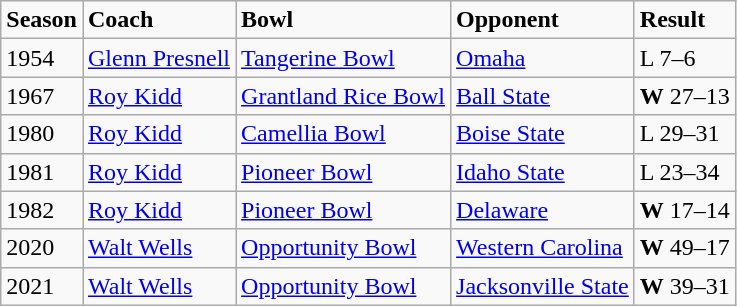<table class="wikitable">
<tr>
<td><strong>Season</strong></td>
<td><strong>Coach</strong></td>
<td><strong>Bowl</strong></td>
<td><strong>Opponent</strong></td>
<td><strong>Result</strong></td>
</tr>
<tr>
<td>1954</td>
<td><a href='#'>Glenn Presnell</a></td>
<td><a href='#'>Tangerine Bowl</a></td>
<td><a href='#'>Omaha</a></td>
<td>L 7–6</td>
</tr>
<tr>
<td>1967</td>
<td><a href='#'>Roy Kidd</a></td>
<td><a href='#'>Grantland Rice Bowl</a></td>
<td><a href='#'>Ball State</a></td>
<td><strong>W</strong> 27–13</td>
</tr>
<tr>
<td>1980</td>
<td><a href='#'>Roy Kidd</a></td>
<td><a href='#'>Camellia Bowl</a></td>
<td><a href='#'>Boise State</a></td>
<td>L 29–31</td>
</tr>
<tr>
<td>1981</td>
<td><a href='#'>Roy Kidd</a></td>
<td><a href='#'>Pioneer Bowl</a></td>
<td><a href='#'>Idaho State</a></td>
<td>L 23–34</td>
</tr>
<tr>
<td>1982</td>
<td><a href='#'>Roy Kidd</a></td>
<td><a href='#'>Pioneer Bowl</a></td>
<td><a href='#'>Delaware</a></td>
<td><strong>W</strong> 17–14</td>
</tr>
<tr>
<td>2020</td>
<td><a href='#'>Walt Wells</a></td>
<td><a href='#'>Opportunity Bowl</a></td>
<td><a href='#'>Western Carolina</a></td>
<td><strong>W</strong> 49–17</td>
</tr>
<tr>
<td>2021</td>
<td><a href='#'>Walt Wells</a></td>
<td><a href='#'>Opportunity Bowl</a></td>
<td><a href='#'>Jacksonville State</a></td>
<td><strong>W</strong> 39–31</td>
</tr>
</table>
